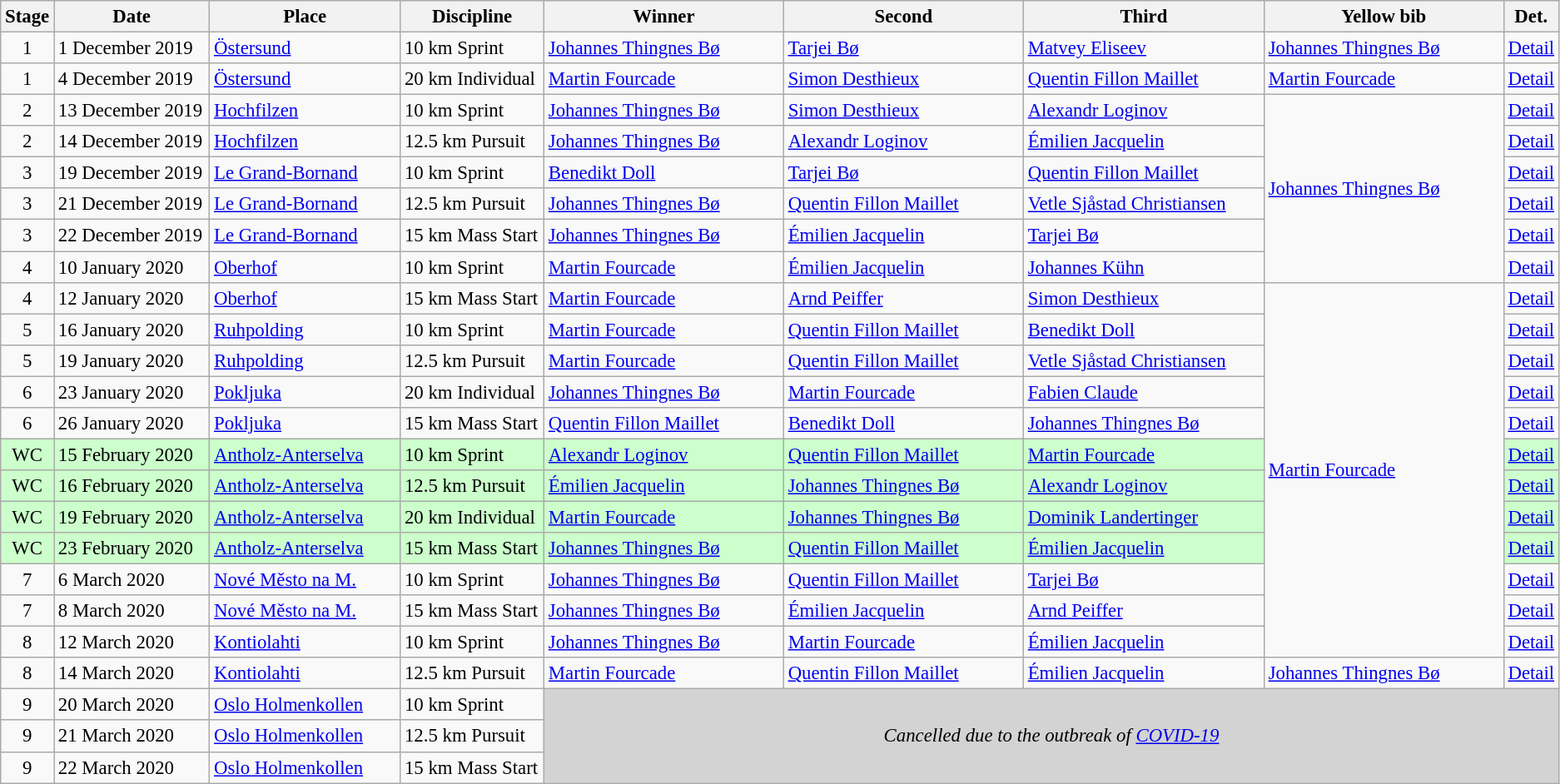<table class="wikitable" style="font-size:95%;">
<tr>
<th width="10">Stage</th>
<th width="120">Date</th>
<th width="148">Place</th>
<th width="110">Discipline</th>
<th width="190">Winner</th>
<th width="190">Second</th>
<th width="190">Third</th>
<th width="190">Yellow bib <br> </th>
<th width="8">Det.</th>
</tr>
<tr>
<td align=center>1</td>
<td>1 December 2019</td>
<td> <a href='#'>Östersund</a></td>
<td>10 km Sprint</td>
<td> <a href='#'>Johannes Thingnes Bø</a></td>
<td> <a href='#'>Tarjei Bø</a></td>
<td> <a href='#'>Matvey Eliseev</a></td>
<td> <a href='#'>Johannes Thingnes Bø</a></td>
<td><a href='#'>Detail</a></td>
</tr>
<tr>
<td align=center>1</td>
<td>4 December 2019</td>
<td> <a href='#'>Östersund</a></td>
<td>20 km Individual</td>
<td> <a href='#'>Martin Fourcade</a></td>
<td> <a href='#'>Simon Desthieux</a></td>
<td> <a href='#'>Quentin Fillon Maillet</a></td>
<td> <a href='#'>Martin Fourcade</a></td>
<td><a href='#'>Detail</a></td>
</tr>
<tr>
<td align=center>2</td>
<td>13 December 2019</td>
<td> <a href='#'>Hochfilzen</a></td>
<td>10 km Sprint</td>
<td> <a href='#'>Johannes Thingnes Bø</a></td>
<td> <a href='#'>Simon Desthieux</a></td>
<td> <a href='#'>Alexandr Loginov</a></td>
<td rowspan="6"> <a href='#'>Johannes Thingnes Bø</a></td>
<td><a href='#'>Detail</a></td>
</tr>
<tr>
<td align=center>2</td>
<td>14 December 2019</td>
<td> <a href='#'>Hochfilzen</a></td>
<td>12.5 km Pursuit</td>
<td> <a href='#'>Johannes Thingnes Bø</a></td>
<td> <a href='#'>Alexandr Loginov</a></td>
<td> <a href='#'>Émilien Jacquelin</a></td>
<td><a href='#'>Detail</a></td>
</tr>
<tr>
<td align=center>3</td>
<td>19 December 2019</td>
<td> <a href='#'>Le Grand-Bornand</a></td>
<td>10 km Sprint</td>
<td> <a href='#'>Benedikt Doll</a></td>
<td> <a href='#'>Tarjei Bø</a></td>
<td> <a href='#'>Quentin Fillon Maillet</a></td>
<td><a href='#'>Detail</a></td>
</tr>
<tr>
<td align=center>3</td>
<td>21 December 2019</td>
<td> <a href='#'>Le Grand-Bornand</a></td>
<td>12.5 km Pursuit</td>
<td> <a href='#'>Johannes Thingnes Bø</a></td>
<td> <a href='#'>Quentin Fillon Maillet</a></td>
<td> <a href='#'>Vetle Sjåstad Christiansen</a></td>
<td><a href='#'>Detail</a></td>
</tr>
<tr>
<td align=center>3</td>
<td>22 December 2019</td>
<td> <a href='#'>Le Grand-Bornand</a></td>
<td>15 km Mass Start</td>
<td> <a href='#'>Johannes Thingnes Bø</a></td>
<td> <a href='#'>Émilien Jacquelin</a></td>
<td> <a href='#'>Tarjei Bø</a></td>
<td><a href='#'>Detail</a></td>
</tr>
<tr>
<td align=center>4</td>
<td>10 January 2020</td>
<td> <a href='#'>Oberhof</a></td>
<td>10 km Sprint</td>
<td> <a href='#'>Martin Fourcade</a></td>
<td> <a href='#'>Émilien Jacquelin</a></td>
<td> <a href='#'>Johannes Kühn</a></td>
<td><a href='#'>Detail</a></td>
</tr>
<tr>
<td align=center>4</td>
<td>12 January 2020</td>
<td> <a href='#'>Oberhof</a></td>
<td>15 km Mass Start</td>
<td> <a href='#'>Martin Fourcade</a></td>
<td> <a href='#'>Arnd Peiffer</a></td>
<td> <a href='#'>Simon Desthieux</a></td>
<td rowspan="12"> <a href='#'>Martin Fourcade</a></td>
<td><a href='#'>Detail</a></td>
</tr>
<tr>
<td align=center>5</td>
<td>16 January 2020</td>
<td> <a href='#'>Ruhpolding</a></td>
<td>10 km Sprint</td>
<td> <a href='#'>Martin Fourcade</a></td>
<td> <a href='#'>Quentin Fillon Maillet</a></td>
<td> <a href='#'>Benedikt Doll</a></td>
<td><a href='#'>Detail</a></td>
</tr>
<tr>
<td align=center>5</td>
<td>19 January 2020</td>
<td> <a href='#'>Ruhpolding</a></td>
<td>12.5 km Pursuit</td>
<td> <a href='#'>Martin Fourcade</a></td>
<td> <a href='#'>Quentin Fillon Maillet</a></td>
<td> <a href='#'>Vetle Sjåstad Christiansen</a></td>
<td><a href='#'>Detail</a></td>
</tr>
<tr>
<td align=center>6</td>
<td>23 January 2020</td>
<td> <a href='#'>Pokljuka</a></td>
<td>20 km Individual</td>
<td> <a href='#'>Johannes Thingnes Bø</a></td>
<td> <a href='#'>Martin Fourcade</a></td>
<td> <a href='#'>Fabien Claude</a></td>
<td><a href='#'>Detail</a></td>
</tr>
<tr>
<td align=center>6</td>
<td>26 January 2020</td>
<td> <a href='#'>Pokljuka</a></td>
<td>15 km Mass Start</td>
<td> <a href='#'>Quentin Fillon Maillet</a></td>
<td> <a href='#'>Benedikt Doll</a></td>
<td> <a href='#'>Johannes Thingnes Bø</a></td>
<td><a href='#'>Detail</a></td>
</tr>
<tr style="background:#CCFFCC">
<td align=center>WC</td>
<td>15 February 2020</td>
<td> <a href='#'>Antholz-Anterselva</a></td>
<td>10 km Sprint</td>
<td> <a href='#'>Alexandr Loginov</a></td>
<td> <a href='#'>Quentin Fillon Maillet</a></td>
<td> <a href='#'>Martin Fourcade</a></td>
<td><a href='#'>Detail</a></td>
</tr>
<tr style="background:#CCFFCC">
<td align=center>WC</td>
<td>16 February 2020</td>
<td> <a href='#'>Antholz-Anterselva</a></td>
<td>12.5 km Pursuit</td>
<td> <a href='#'>Émilien Jacquelin</a></td>
<td> <a href='#'>Johannes Thingnes Bø</a></td>
<td> <a href='#'>Alexandr Loginov</a></td>
<td><a href='#'>Detail</a></td>
</tr>
<tr style="background:#CCFFCC">
<td align=center>WC</td>
<td>19 February 2020</td>
<td> <a href='#'>Antholz-Anterselva</a></td>
<td>20 km Individual</td>
<td> <a href='#'>Martin Fourcade</a></td>
<td> <a href='#'>Johannes Thingnes Bø</a></td>
<td> <a href='#'>Dominik Landertinger</a></td>
<td><a href='#'>Detail</a></td>
</tr>
<tr style="background:#CCFFCC">
<td align=center>WC</td>
<td>23 February 2020</td>
<td> <a href='#'>Antholz-Anterselva</a></td>
<td>15 km Mass Start</td>
<td> <a href='#'>Johannes Thingnes Bø</a></td>
<td> <a href='#'>Quentin Fillon Maillet</a></td>
<td> <a href='#'>Émilien Jacquelin</a></td>
<td><a href='#'>Detail</a></td>
</tr>
<tr>
<td align=center>7</td>
<td>6 March 2020</td>
<td> <a href='#'>Nové Město na M.</a></td>
<td>10 km Sprint</td>
<td> <a href='#'>Johannes Thingnes Bø</a></td>
<td> <a href='#'>Quentin Fillon Maillet</a></td>
<td> <a href='#'>Tarjei Bø</a></td>
<td><a href='#'>Detail</a></td>
</tr>
<tr>
<td align=center>7</td>
<td>8 March 2020</td>
<td> <a href='#'>Nové Město na M.</a></td>
<td>15 km Mass Start</td>
<td> <a href='#'>Johannes Thingnes Bø</a></td>
<td> <a href='#'>Émilien Jacquelin</a></td>
<td> <a href='#'>Arnd Peiffer</a></td>
<td><a href='#'>Detail</a></td>
</tr>
<tr>
<td align=center>8</td>
<td>12 March 2020</td>
<td> <a href='#'>Kontiolahti</a></td>
<td>10 km Sprint</td>
<td> <a href='#'>Johannes Thingnes Bø</a></td>
<td> <a href='#'>Martin Fourcade</a></td>
<td> <a href='#'>Émilien Jacquelin</a></td>
<td><a href='#'>Detail</a></td>
</tr>
<tr>
<td align=center>8</td>
<td>14 March 2020</td>
<td> <a href='#'>Kontiolahti</a></td>
<td>12.5 km Pursuit</td>
<td> <a href='#'>Martin Fourcade</a></td>
<td> <a href='#'>Quentin Fillon Maillet</a></td>
<td> <a href='#'>Émilien Jacquelin</a></td>
<td> <a href='#'>Johannes Thingnes Bø</a></td>
<td><a href='#'>Detail</a></td>
</tr>
<tr>
<td align=center>9</td>
<td>20 March 2020</td>
<td> <a href='#'>Oslo Holmenkollen</a></td>
<td>10 km Sprint</td>
<td rowspan="3" colspan="5" align="center" bgcolor=lightgrey><em>Cancelled due to the outbreak of <a href='#'>COVID-19</a></em></td>
</tr>
<tr>
<td align=center>9</td>
<td>21 March 2020</td>
<td> <a href='#'>Oslo Holmenkollen</a></td>
<td>12.5 km Pursuit</td>
</tr>
<tr>
<td align=center>9</td>
<td>22 March 2020</td>
<td> <a href='#'>Oslo Holmenkollen</a></td>
<td>15 km Mass Start</td>
</tr>
</table>
